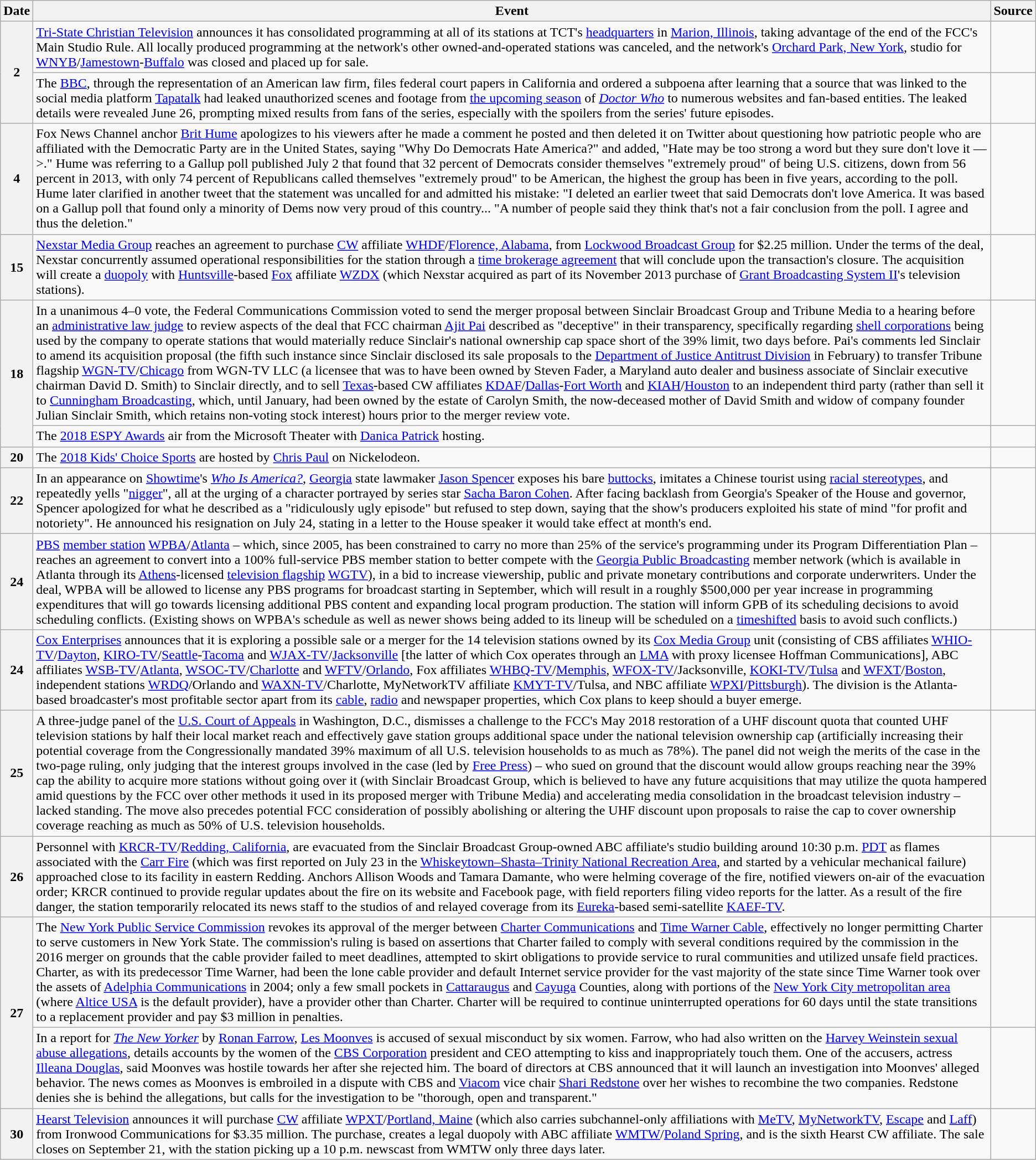<table class="wikitable">
<tr>
<th>Date</th>
<th>Event</th>
<th>Source</th>
</tr>
<tr>
<th rowspan=2>2</th>
<td><a href='#'>Tri-State Christian Television</a> announces it has consolidated programming at all of its stations at TCT's <a href='#'>headquarters</a> in <a href='#'>Marion, Illinois</a>, taking advantage of the end of the FCC's Main Studio Rule. All locally produced programming at the network's other owned-and-operated stations was canceled, and the network's <a href='#'>Orchard Park, New York</a>, studio for <a href='#'>WNYB</a>/<a href='#'>Jamestown</a>-<a href='#'>Buffalo</a> was closed and placed up for sale.</td>
<td></td>
</tr>
<tr>
<td>The <a href='#'>BBC</a>, through the representation of an American law firm, files federal court papers in California and ordered a subpoena after learning that a source that was linked to the social media platform <a href='#'>Tapatalk</a> had leaked unauthorized scenes and footage from <a href='#'>the upcoming season</a> of <em><a href='#'>Doctor Who</a></em> to numerous websites and fan-based entities. The leaked details were revealed June 26, prompting mixed results from fans of the series, especially with the spoilers from the series' future episodes.</td>
<td></td>
</tr>
<tr>
<th>4</th>
<td>Fox News Channel anchor <a href='#'>Brit Hume</a> apologizes to his viewers after he made a comment he posted and then deleted it on Twitter about questioning how patriotic people who are affiliated with the Democratic Party are in the United States, saying "Why Do Democrats Hate America?" and added, "Hate may be too strong a word but they sure don't love it —>." Hume was referring to a Gallup poll published July 2 that found that 32 percent of Democrats consider themselves "extremely proud" of being U.S. citizens, down from 56 percent in 2013, with only 74 percent of Republicans called themselves "extremely proud" to be American, the highest the group has been in five years, according to the poll. Hume later clarified in another tweet that the statement was uncalled for and admitted his mistake: "I deleted an earlier tweet that said Democrats don't love America. It was based on a Gallup poll that found only a minority of Dems now very proud of this country... "A number of people said they think that's not a fair conclusion from the poll. I agree and thus the deletion."</td>
<td></td>
</tr>
<tr>
<th>15</th>
<td><a href='#'>Nexstar Media Group</a> reaches an agreement to purchase <a href='#'>CW</a> affiliate <a href='#'>WHDF</a>/<a href='#'>Florence, Alabama</a>, from <a href='#'>Lockwood Broadcast Group</a> for $2.25 million. Under the terms of the deal, Nexstar concurrently assumed operational responsibilities for the station through a <a href='#'>time brokerage agreement</a> that will conclude upon the transaction's closure. The acquisition will create a <a href='#'>duopoly</a> with <a href='#'>Huntsville</a>-based <a href='#'>Fox</a> affiliate <a href='#'>WZDX</a> (which Nexstar acquired as part of its November 2013 purchase of <a href='#'>Grant Broadcasting System II</a>'s television stations).</td>
<td></td>
</tr>
<tr>
<th rowspan="2">18</th>
<td>In a unanimous 4–0 vote, the Federal Communications Commission voted to send the merger proposal between Sinclair Broadcast Group and Tribune Media to a hearing before an <a href='#'>administrative law judge</a> to review aspects of the deal that FCC chairman <a href='#'>Ajit Pai</a> described as "deceptive" in their transparency, specifically regarding <a href='#'>shell corporations</a> being used by the company to operate stations that would materially reduce Sinclair's national ownership cap space short of the 39% limit, two days before. Pai's comments led Sinclair to amend its acquisition proposal (the fifth such instance since Sinclair disclosed its sale proposals to the <a href='#'>Department of Justice Antitrust Division</a> in February) to transfer Tribune flagship <a href='#'>WGN-TV</a>/<a href='#'>Chicago</a> from WGN-TV LLC (a licensee that was to have been owned by Steven Fader, a Maryland auto dealer and business associate of Sinclair executive chairman David D. Smith) to Sinclair directly, and to sell <a href='#'>Texas</a>-based CW affiliates <a href='#'>KDAF</a>/<a href='#'>Dallas</a>-<a href='#'>Fort Worth</a> and <a href='#'>KIAH</a>/<a href='#'>Houston</a> to an independent third party (rather than sell it to <a href='#'>Cunningham Broadcasting</a>, which, until January, had been owned by the estate of Carolyn Smith, the now-deceased mother of David Smith and widow of company founder Julian Sinclair Smith, which retains non-voting stock interest) hours prior to the merger review vote.</td>
<td></td>
</tr>
<tr>
<td>The <a href='#'>2018 ESPY Awards</a> air from the Microsoft Theater with <a href='#'>Danica Patrick</a> hosting.</td>
<td></td>
</tr>
<tr>
<th>20</th>
<td>The <a href='#'>2018 Kids' Choice Sports</a> are hosted by <a href='#'>Chris Paul</a> on Nickelodeon.</td>
<td></td>
</tr>
<tr>
<th>22</th>
<td>In an appearance on <a href='#'>Showtime</a>'s <em><a href='#'>Who Is America?</a></em>, <a href='#'>Georgia</a> state lawmaker <a href='#'>Jason Spencer</a> exposes his bare <a href='#'>buttocks</a>, imitates a Chinese tourist using <a href='#'>racial stereotypes</a>, and repeatedly yells "<a href='#'>nigger</a>", all at the urging of a character portrayed by series star <a href='#'>Sacha Baron Cohen</a>. After facing backlash from Georgia's Speaker of the House and governor, Spencer apologized for what he described as a "ridiculously ugly episode" but refused to step down, saying that the show's producers exploited his state of mind "for profit and notoriety". He announced his resignation on July 24, stating in a letter to the House speaker it would take effect at month's end.</td>
<td></td>
</tr>
<tr>
<th>24</th>
<td><a href='#'>PBS</a> <a href='#'>member station</a> <a href='#'>WPBA</a>/<a href='#'>Atlanta</a> – which, since 2005, has been constrained to carry no more than 25% of the service's programming under its Program Differentiation Plan – reaches an agreement to convert into a 100% full-service PBS member station to better compete with the <a href='#'>Georgia Public Broadcasting</a> member network (which is available in Atlanta through its <a href='#'>Athens</a>-licensed <a href='#'>television flagship</a> <a href='#'>WGTV</a>), in a bid to increase viewership, public and private monetary contributions and corporate underwriters. Under the deal, WPBA will be allowed to license any PBS programs for broadcast starting in September, which will result in a roughly $500,000 per year increase in programming expenditures that will go towards licensing additional PBS content and expanding local program production. The station will inform GPB of its scheduling decisions to avoid scheduling conflicts. (Existing shows on WPBA's schedule as well as newer shows being added to its lineup will be scheduled on a <a href='#'>timeshifted</a> basis to avoid such conflicts.)</td>
<td></td>
</tr>
<tr>
<th>24</th>
<td><a href='#'>Cox Enterprises</a> announces that it is exploring a possible sale or a merger for the 14 television stations owned by its <a href='#'>Cox Media Group</a> unit (consisting of CBS affiliates <a href='#'>WHIO-TV</a>/<a href='#'>Dayton</a>, <a href='#'>KIRO-TV</a>/<a href='#'>Seattle</a>-<a href='#'>Tacoma</a> and <a href='#'>WJAX-TV</a>/<a href='#'>Jacksonville</a> [the latter of which Cox operates through an <a href='#'>LMA</a> with proxy licensee Hoffman Communications], ABC affiliates <a href='#'>WSB-TV</a>/<a href='#'>Atlanta</a>, <a href='#'>WSOC-TV</a>/<a href='#'>Charlotte</a> and <a href='#'>WFTV</a>/<a href='#'>Orlando</a>, Fox affiliates <a href='#'>WHBQ-TV</a>/<a href='#'>Memphis</a>, <a href='#'>WFOX-TV</a>/Jacksonville, <a href='#'>KOKI-TV</a>/<a href='#'>Tulsa</a> and <a href='#'>WFXT</a>/<a href='#'>Boston</a>, independent stations <a href='#'>WRDQ</a>/Orlando and <a href='#'>WAXN-TV</a>/Charlotte, MyNetworkTV affiliate <a href='#'>KMYT-TV</a>/Tulsa, and NBC affiliate <a href='#'>WPXI</a>/<a href='#'>Pittsburgh</a>). The division is the Atlanta-based broadcaster's most profitable sector apart from its <a href='#'>cable</a>, <a href='#'>radio</a> and newspaper properties, which Cox plans to keep should a buyer emerge.</td>
<td></td>
</tr>
<tr>
<th>25</th>
<td>A three-judge panel of the <a href='#'>U.S. Court of Appeals</a> in Washington, D.C., dismisses a challenge to the FCC's May 2018 restoration of a UHF discount quota that counted UHF television stations by half their local market reach and effectively gave station groups additional space under the national television ownership cap (artificially increasing their potential coverage from the Congressionally mandated 39% maximum of all U.S. television households to as much as 78%). The panel did not weigh the merits of the case in the two-page ruling, only judging that the interest groups involved in the case (led by <a href='#'>Free Press</a>) – who sued on ground that the discount would allow groups reaching near the 39% cap the ability to acquire more stations without going over it (with Sinclair Broadcast Group, which is believed to have any future acquisitions that may utilize the quota hampered amid questions by the FCC over other methods it used in its proposed merger with Tribune Media) and accelerating media consolidation in the broadcast television industry – lacked standing. The move also precedes potential FCC consideration of possibly abolishing or altering the UHF discount upon proposals to raise the cap to cover ownership coverage reaching as much as 50% of U.S. television households.</td>
<td></td>
</tr>
<tr>
<th>26</th>
<td>Personnel with <a href='#'>KRCR-TV</a>/<a href='#'>Redding, California</a>, are evacuated from the Sinclair Broadcast Group-owned ABC affiliate's studio building around 10:30 p.m. <a href='#'>PDT</a> as flames associated with the <a href='#'>Carr Fire</a> (which was first reported on July 23 in the <a href='#'>Whiskeytown–Shasta–Trinity National Recreation Area</a>, and started by a vehicular mechanical failure) approached close to its facility in eastern Redding. Anchors Allison Woods and Tamara Damante, who were helming coverage of the fire, notified viewers on-air of the evacuation order; KRCR continued to provide regular updates about the fire on its website and Facebook page, with field reporters filing video reports for the latter. As a result of the fire danger, the station temporarily relocated its news staff to the studios of and relayed coverage from its <a href='#'>Eureka</a>-based semi-satellite <a href='#'>KAEF-TV</a>.</td>
<td></td>
</tr>
<tr>
<th rowspan=2>27</th>
<td>The <a href='#'>New York Public Service Commission</a> revokes its approval of the merger between <a href='#'>Charter Communications</a> and <a href='#'>Time Warner Cable</a>, effectively no longer permitting Charter to serve customers in New York State. The commission's ruling is based on assertions that Charter failed to comply with several conditions required by the commission in the 2016 merger on grounds that the cable provider failed to meet deadlines, attempted to skirt obligations to provide service to rural communities and utilized unsafe field practices. Charter, as with its predecessor Time Warner, had been the lone cable provider and default Internet service provider for the vast majority of the state since Time Warner took over the assets of <a href='#'>Adelphia Communications</a> in 2004; only a few small pockets in <a href='#'>Cattaraugus</a> and <a href='#'>Cayuga</a> Counties, along with portions of the <a href='#'>New York City metropolitan area</a> (where <a href='#'>Altice USA</a> is the default provider), have a provider other than Charter. Charter will be required to continue uninterrupted operations for 60 days until the state transitions to a replacement provider and pay $3 million in penalties.</td>
<td></td>
</tr>
<tr>
<td>In a report for <em><a href='#'>The New Yorker</a></em> by <a href='#'>Ronan Farrow</a>, <a href='#'>Les Moonves</a> is accused of sexual misconduct by six women. Farrow, who had also written on the <a href='#'>Harvey Weinstein sexual abuse allegations</a>, details accounts by the women of the <a href='#'>CBS Corporation</a> president and CEO attempting to kiss and inappropriately touch them. One of the accusers, actress <a href='#'>Illeana Douglas</a>, said Moonves was hostile towards her after she rejected him. The board of directors at CBS announced that it will launch an investigation into Moonves' alleged behavior. The news comes as Moonves is embroiled in a dispute with CBS and <a href='#'>Viacom</a> vice chair <a href='#'>Shari Redstone</a> over her wishes to recombine the two companies. Redstone denies she is behind the allegations, but calls for the investigation to be "thorough, open and transparent."</td>
<td></td>
</tr>
<tr>
<th>30</th>
<td><a href='#'>Hearst Television</a> announces it will purchase <a href='#'>CW</a> affiliate <a href='#'>WPXT</a>/<a href='#'>Portland, Maine</a> (which also carries subchannel-only affiliations with <a href='#'>MeTV</a>, <a href='#'>MyNetworkTV</a>, <a href='#'>Escape</a> and <a href='#'>Laff</a>) from Ironwood Communications for $3.35 million. The purchase, creates a legal duopoly with ABC affiliate <a href='#'>WMTW</a>/<a href='#'>Poland Spring</a>, and is the sixth Hearst CW affiliate. The sale closes on September 21, with the station picking up a 10 p.m. newscast from WMTW only three days later.</td>
<td></td>
</tr>
</table>
